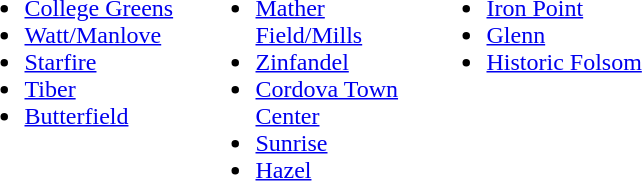<table>
<tr valign ="top">
<td width=150px><br><ul><li><a href='#'>College Greens</a></li><li><a href='#'>Watt/Manlove</a></li><li><a href='#'>Starfire</a></li><li><a href='#'>Tiber</a></li><li><a href='#'>Butterfield</a></li></ul></td>
<td width=150px><br><ul><li><a href='#'>Mather Field/Mills</a></li><li><a href='#'>Zinfandel</a></li><li><a href='#'>Cordova Town Center</a></li><li><a href='#'>Sunrise</a></li><li><a href='#'>Hazel</a></li></ul></td>
<td width=150px><br><ul><li><a href='#'>Iron Point</a></li><li><a href='#'>Glenn</a></li><li><a href='#'>Historic Folsom</a></li></ul></td>
</tr>
</table>
